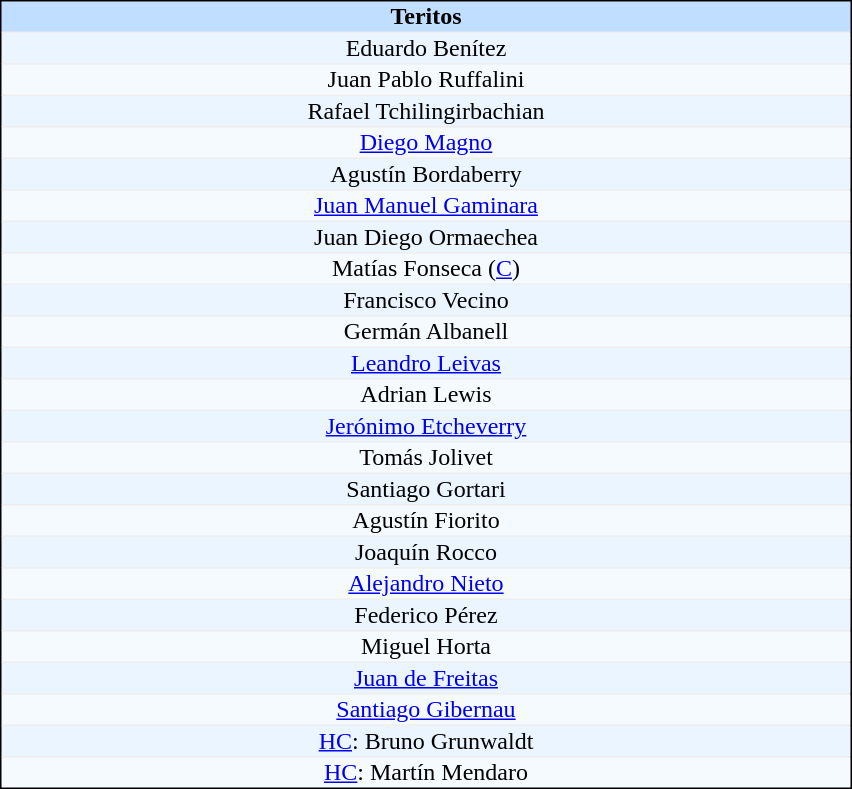<table width=45% align=center border=1 style="border: 1px solid; border-collapse: collapse">
<tr align=center bgcolor=#C0DEFF>
<th width=30%> <strong>Teritos</strong></th>
</tr>
<tr align=center bgcolor=#EBF5FF>
<td>Eduardo Benítez</td>
</tr>
<tr align=center bgcolor=#F5FAFF>
<td>Juan Pablo Ruffalini</td>
</tr>
<tr align=center bgcolor=#EBF5FF>
<td>Rafael Tchilingirbachian</td>
</tr>
<tr align=center bgcolor=#F5FAFF>
<td><a href='#'>Diego Magno</a></td>
</tr>
<tr align=center bgcolor=#EBF5FF>
<td>Agustín Bordaberry</td>
</tr>
<tr align=center bgcolor=#F5FAFF>
<td><a href='#'>Juan Manuel Gaminara</a></td>
</tr>
<tr align=center bgcolor=#EBF5FF>
<td>Juan Diego Ormaechea</td>
</tr>
<tr align=center bgcolor=#F5FAFF>
<td>Matías Fonseca (<a href='#'>C</a>)</td>
</tr>
<tr align=center bgcolor=#EBF5FF>
<td>Francisco Vecino</td>
</tr>
<tr align=center bgcolor=#F5FAFF>
<td>Germán Albanell</td>
</tr>
<tr align=center bgcolor=#EBF5FF>
<td><a href='#'>Leandro Leivas</a></td>
</tr>
<tr align=center bgcolor=#F5FAFF>
<td>Adrian Lewis</td>
</tr>
<tr align=center bgcolor=#EBF5FF>
<td><a href='#'>Jerónimo Etcheverry</a></td>
</tr>
<tr align=center bgcolor=#F5FAFF>
<td>Tomás Jolivet</td>
</tr>
<tr align=center bgcolor=#EBF5FF>
<td>Santiago Gortari</td>
</tr>
<tr align=center bgcolor=#F5FAFF>
<td>Agustín Fiorito</td>
</tr>
<tr align=center bgcolor=#EBF5FF>
<td>Joaquín Rocco</td>
</tr>
<tr align=center bgcolor=#F5FAFF>
<td><a href='#'>Alejandro Nieto</a></td>
</tr>
<tr align=center bgcolor=#EBF5FF>
<td>Federico Pérez</td>
</tr>
<tr align=center bgcolor=#F5FAFF>
<td>Miguel Horta</td>
</tr>
<tr align=center bgcolor=#EBF5FF>
<td><a href='#'>Juan de Freitas</a></td>
</tr>
<tr align=center bgcolor=#F5FAFF>
<td><a href='#'>Santiago Gibernau</a></td>
</tr>
<tr align=center bgcolor=#EBF5FF>
<td><a href='#'>HC</a>: Bruno Grunwaldt</td>
</tr>
<tr align=center bgcolor=#F5FAFF>
<td><a href='#'>HC</a>: Martín Mendaro</td>
</tr>
</table>
